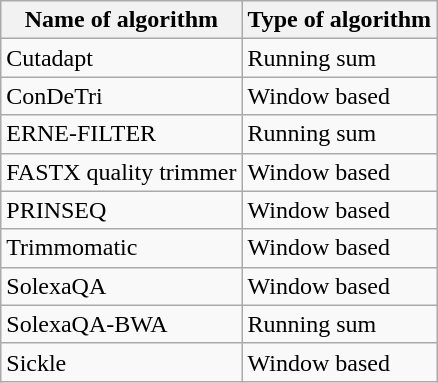<table class="wikitable">
<tr>
<th>Name of algorithm</th>
<th>Type of algorithm</th>
</tr>
<tr>
<td>Cutadapt</td>
<td>Running sum</td>
</tr>
<tr>
<td>ConDeTri</td>
<td>Window based</td>
</tr>
<tr>
<td>ERNE-FILTER</td>
<td>Running sum</td>
</tr>
<tr>
<td>FASTX quality trimmer</td>
<td>Window based</td>
</tr>
<tr>
<td>PRINSEQ</td>
<td>Window based</td>
</tr>
<tr>
<td>Trimmomatic</td>
<td>Window based</td>
</tr>
<tr>
<td>SolexaQA</td>
<td>Window based</td>
</tr>
<tr>
<td>SolexaQA-BWA</td>
<td>Running sum</td>
</tr>
<tr>
<td>Sickle</td>
<td>Window based</td>
</tr>
</table>
